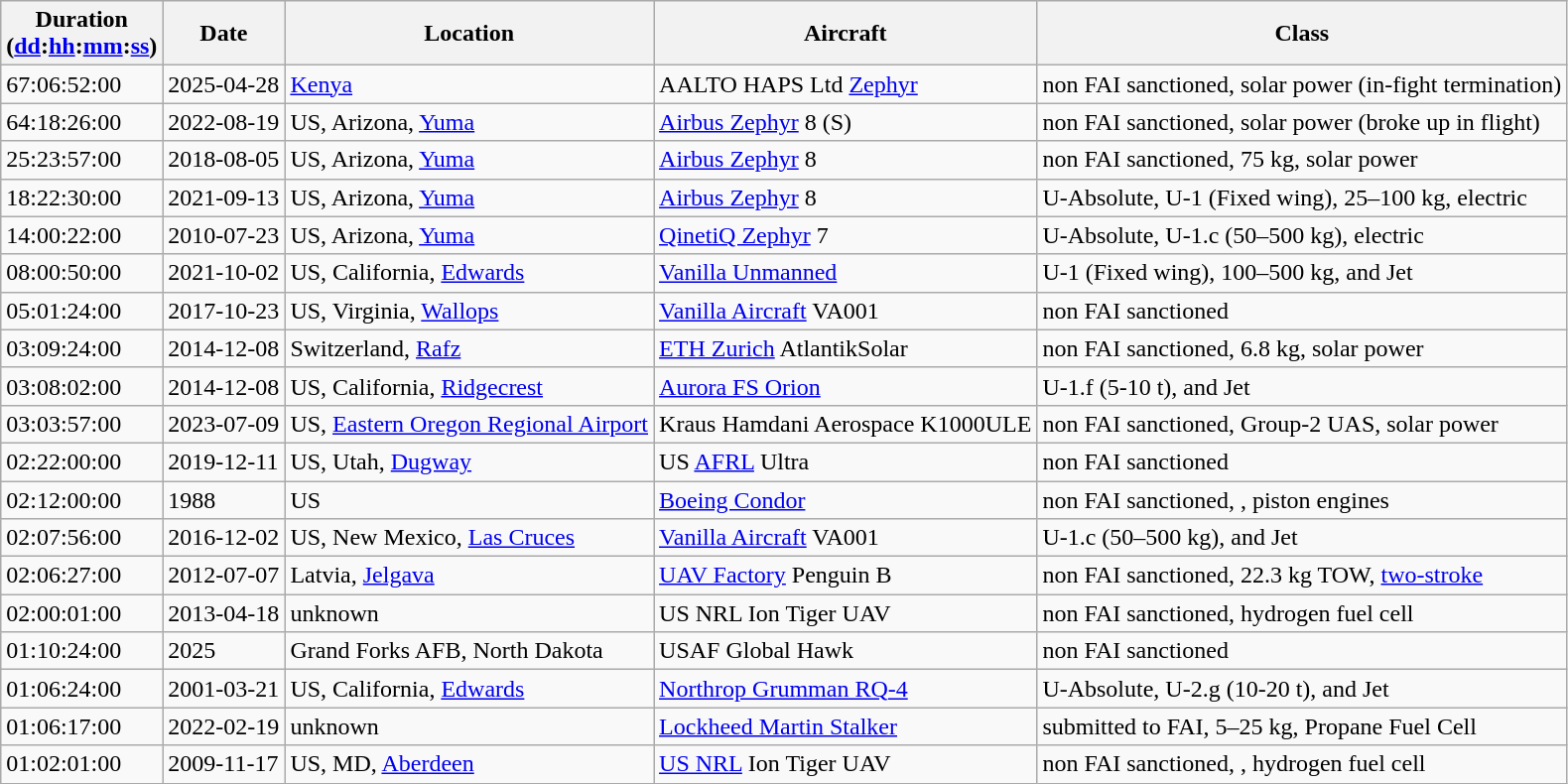<table class="wikitable sortable">
<tr>
<th>Duration<br>(<a href='#'>dd</a>:<a href='#'>hh</a>:<a href='#'>mm</a>:<a href='#'>ss</a>)</th>
<th>Date</th>
<th>Location</th>
<th>Aircraft</th>
<th>Class</th>
</tr>
<tr>
<td>67:06:52:00</td>
<td>2025-04-28</td>
<td><a href='#'>Kenya</a></td>
<td>AALTO HAPS Ltd <a href='#'>Zephyr</a></td>
<td>non FAI sanctioned, solar power (in-fight termination)</td>
</tr>
<tr>
<td>64:18:26:00</td>
<td>2022-08-19</td>
<td>US, Arizona, <a href='#'>Yuma</a></td>
<td><a href='#'>Airbus Zephyr</a> 8 (S)</td>
<td>non FAI sanctioned, solar power (broke up in flight)</td>
</tr>
<tr>
<td>25:23:57:00</td>
<td>2018-08-05</td>
<td>US, Arizona, <a href='#'>Yuma</a></td>
<td><a href='#'>Airbus Zephyr</a> 8</td>
<td>non FAI sanctioned, 75 kg, solar power</td>
</tr>
<tr>
<td>18:22:30:00</td>
<td>2021-09-13</td>
<td>US, Arizona, <a href='#'>Yuma</a></td>
<td><a href='#'>Airbus Zephyr</a> 8</td>
<td>U-Absolute, U-1 (Fixed wing), 25–100 kg, electric</td>
</tr>
<tr>
<td>14:00:22:00</td>
<td>2010-07-23</td>
<td>US, Arizona, <a href='#'>Yuma</a></td>
<td><a href='#'>QinetiQ Zephyr</a> 7</td>
<td>U-Absolute, U-1.c (50–500 kg), electric</td>
</tr>
<tr>
<td>08:00:50:00</td>
<td>2021-10-02</td>
<td>US, California, <a href='#'>Edwards</a></td>
<td><a href='#'>Vanilla Unmanned</a></td>
<td>U-1 (Fixed wing), 100–500 kg,  and Jet</td>
</tr>
<tr>
<td>05:01:24:00</td>
<td>2017-10-23</td>
<td>US, Virginia, <a href='#'>Wallops</a></td>
<td><a href='#'>Vanilla Aircraft</a> VA001</td>
<td>non FAI sanctioned</td>
</tr>
<tr>
<td>03:09:24:00</td>
<td>2014-12-08</td>
<td>Switzerland, <a href='#'>Rafz</a></td>
<td><a href='#'>ETH Zurich</a> AtlantikSolar</td>
<td>non FAI sanctioned, 6.8 kg, solar power</td>
</tr>
<tr>
<td>03:08:02:00</td>
<td>2014-12-08</td>
<td>US, California, <a href='#'>Ridgecrest</a></td>
<td><a href='#'>Aurora FS Orion</a></td>
<td>U-1.f (5-10 t),  and Jet</td>
</tr>
<tr>
<td>03:03:57:00</td>
<td>2023-07-09</td>
<td>US, <a href='#'>Eastern Oregon Regional Airport</a></td>
<td>Kraus Hamdani Aerospace K1000ULE</td>
<td>non FAI sanctioned, Group-2 UAS, solar power</td>
</tr>
<tr>
<td>02:22:00:00</td>
<td>2019-12-11</td>
<td>US, Utah, <a href='#'>Dugway</a></td>
<td>US <a href='#'>AFRL</a> Ultra </td>
<td>non FAI sanctioned</td>
</tr>
<tr>
<td>02:12:00:00</td>
<td>1988</td>
<td>US</td>
<td><a href='#'>Boeing Condor</a></td>
<td>non FAI sanctioned, , piston engines</td>
</tr>
<tr>
<td>02:07:56:00</td>
<td>2016-12-02</td>
<td>US, New Mexico, <a href='#'>Las Cruces</a></td>
<td><a href='#'>Vanilla Aircraft</a> VA001</td>
<td>U-1.c (50–500 kg),  and Jet</td>
</tr>
<tr>
<td>02:06:27:00</td>
<td>2012-07-07</td>
<td>Latvia, <a href='#'>Jelgava</a></td>
<td><a href='#'>UAV Factory</a> Penguin B</td>
<td>non FAI sanctioned, 22.3 kg TOW, <a href='#'>two-stroke</a></td>
</tr>
<tr>
<td>02:00:01:00</td>
<td>2013-04-18</td>
<td>unknown</td>
<td>US NRL Ion Tiger UAV</td>
<td>non FAI sanctioned, hydrogen fuel cell</td>
</tr>
<tr>
<td>01:10:24:00</td>
<td>2025</td>
<td>Grand Forks AFB, North Dakota</td>
<td>USAF Global Hawk</td>
<td>non FAI sanctioned </td>
</tr>
<tr>
<td>01:06:24:00</td>
<td>2001-03-21</td>
<td>US, California, <a href='#'>Edwards</a></td>
<td><a href='#'>Northrop Grumman RQ-4</a></td>
<td>U-Absolute, U-2.g (10-20 t),  and Jet</td>
</tr>
<tr>
<td>01:06:17:00</td>
<td>2022-02-19</td>
<td>unknown</td>
<td><a href='#'>Lockheed Martin Stalker</a></td>
<td>submitted to FAI, 5–25 kg, Propane Fuel Cell</td>
</tr>
<tr>
<td>01:02:01:00</td>
<td>2009-11-17</td>
<td>US, MD, <a href='#'>Aberdeen</a></td>
<td><a href='#'>US NRL</a> Ion Tiger UAV</td>
<td>non FAI sanctioned, , hydrogen fuel cell</td>
</tr>
</table>
